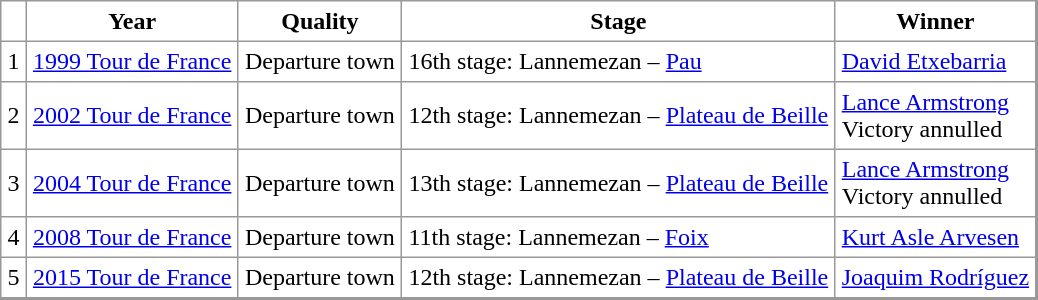<table align="center" rules="all" cellspacing="0" cellpadding="4" style="border: 1px solid #999; border-right: 2px solid #999; border-bottom: 2px solid #999">
<tr>
<th></th>
<th>Year</th>
<th>Quality</th>
<th>Stage</th>
<th>Winner</th>
</tr>
<tr>
<td>1</td>
<td><a href='#'>1999 Tour de France</a></td>
<td>Departure town</td>
<td>16th stage: Lannemezan – <a href='#'>Pau</a><br></td>
<td> <a href='#'>David Etxebarria</a></td>
</tr>
<tr>
<td>2</td>
<td><a href='#'>2002 Tour de France</a></td>
<td>Departure town</td>
<td>12th stage: Lannemezan – <a href='#'>Plateau de Beille</a><br></td>
<td> <a href='#'>Lance Armstrong</a><br>Victory annulled</td>
</tr>
<tr>
<td>3</td>
<td><a href='#'>2004 Tour de France</a></td>
<td>Departure town</td>
<td>13th stage: Lannemezan – <a href='#'>Plateau de Beille</a><br></td>
<td> <a href='#'>Lance Armstrong</a><br>Victory annulled</td>
</tr>
<tr>
<td>4</td>
<td><a href='#'>2008 Tour de France</a></td>
<td>Departure town</td>
<td>11th stage: Lannemezan – <a href='#'>Foix</a><br></td>
<td> <a href='#'>Kurt Asle Arvesen</a></td>
</tr>
<tr>
<td>5</td>
<td><a href='#'>2015 Tour de France</a></td>
<td>Departure town</td>
<td>12th stage: Lannemezan – <a href='#'>Plateau de Beille</a><br></td>
<td> <a href='#'>Joaquim Rodríguez</a></td>
</tr>
</table>
